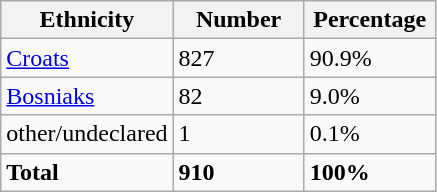<table class="wikitable">
<tr>
<th width="100px">Ethnicity</th>
<th width="80px">Number</th>
<th width="80px">Percentage</th>
</tr>
<tr>
<td><a href='#'>Croats</a></td>
<td>827</td>
<td>90.9%</td>
</tr>
<tr>
<td><a href='#'>Bosniaks</a></td>
<td>82</td>
<td>9.0%</td>
</tr>
<tr>
<td>other/undeclared</td>
<td>1</td>
<td>0.1%</td>
</tr>
<tr>
<td><strong>Total</strong></td>
<td><strong>910</strong></td>
<td><strong>100%</strong></td>
</tr>
</table>
